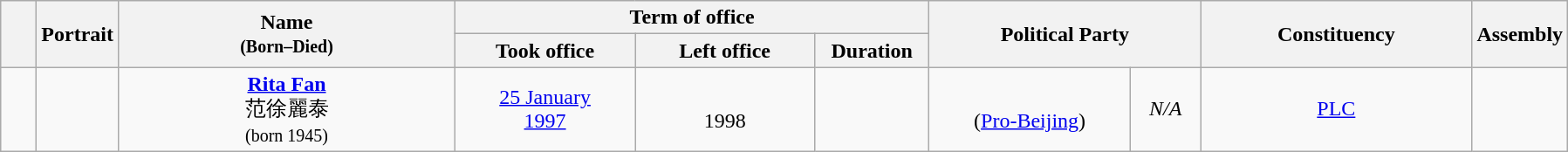<table class="wikitable"  style="text-align:center">
<tr>
<th style="width:20px;" rowspan=2></th>
<th rowspan=2>Portrait</th>
<th style="width:250px;" rowspan=2>Name<br><small>(Born–Died)</small></th>
<th colspan=3>Term of office</th>
<th style="width:200px;" rowspan="2" colspan="2">Political Party</th>
<th style="width:200px;" rowspan="2">Constituency</th>
<th rowspan="2">Assembly</th>
</tr>
<tr>
<th style="width:130px;">Took office</th>
<th style="width:130px;">Left office</th>
<th style="width:80px;">Duration</th>
</tr>
<tr>
<td></td>
<td></td>
<td><strong><a href='#'>Rita Fan</a></strong><br>范徐麗泰<br><small>(born 1945)</small></td>
<td><a href='#'>25 January<br>1997</a></td>
<td><br>1998</td>
<td></td>
<td><br>(<a href='#'>Pro-Beijing</a>)</td>
<td><em>N/A</em></td>
<td><a href='#'>PLC</a></td>
</tr>
</table>
